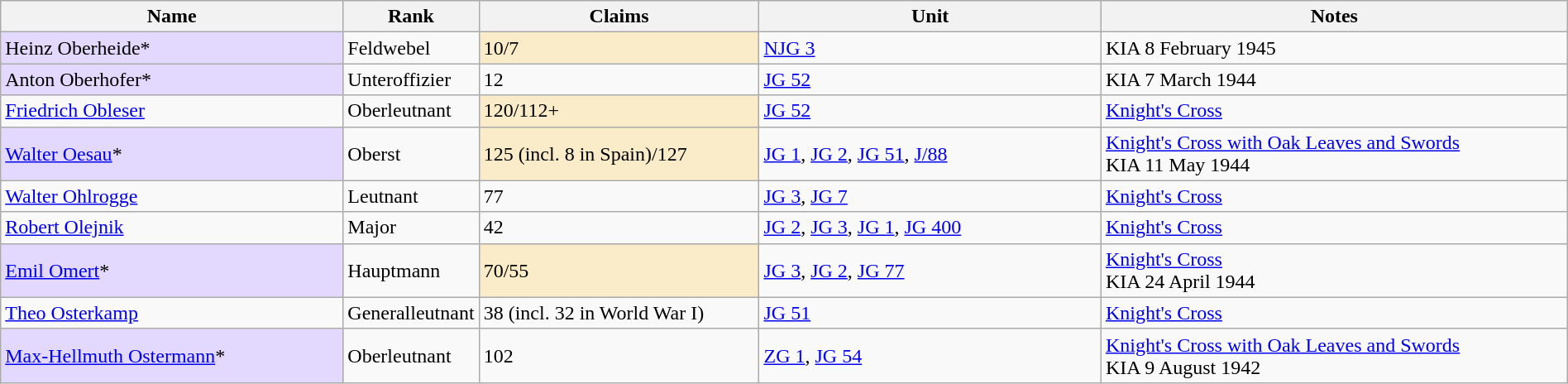<table class="wikitable" style="width:100%;">
<tr>
<th width="22%">Name</th>
<th width="8%">Rank</th>
<th width="18%">Claims</th>
<th width="22%">Unit</th>
<th width="30%">Notes</th>
</tr>
<tr>
<td style="background:#e3d9ff;" align="left">Heinz Oberheide*</td>
<td>Feldwebel</td>
<td style="background:#faecc8" align="left">10/7</td>
<td><a href='#'>NJG 3</a></td>
<td>KIA 8 February 1945</td>
</tr>
<tr>
<td style="background:#e3d9ff;" align="left">Anton Oberhofer*</td>
<td>Unteroffizier</td>
<td>12</td>
<td><a href='#'>JG 52</a></td>
<td>KIA 7 March 1944</td>
</tr>
<tr>
<td><a href='#'>Friedrich Obleser</a></td>
<td>Oberleutnant</td>
<td style="background:#faecc8" align="left">120/112+</td>
<td><a href='#'>JG 52</a></td>
<td><a href='#'>Knight's Cross</a></td>
</tr>
<tr>
<td style="background:#e3d9ff;" align="left"><a href='#'>Walter Oesau</a>*</td>
<td>Oberst</td>
<td style="background:#faecc8" align="left">125 (incl. 8 in Spain)/127</td>
<td><a href='#'>JG 1</a>, <a href='#'>JG 2</a>, <a href='#'>JG 51</a>, <a href='#'>J/88</a></td>
<td><a href='#'>Knight's Cross with Oak Leaves and Swords</a><br>KIA 11 May 1944</td>
</tr>
<tr>
<td><a href='#'>Walter Ohlrogge</a></td>
<td>Leutnant</td>
<td>77</td>
<td><a href='#'>JG 3</a>, <a href='#'>JG 7</a></td>
<td><a href='#'>Knight's Cross</a></td>
</tr>
<tr>
<td><a href='#'>Robert Olejnik</a></td>
<td>Major</td>
<td>42</td>
<td><a href='#'>JG 2</a>, <a href='#'>JG 3</a>, <a href='#'>JG 1</a>, <a href='#'>JG 400</a></td>
<td><a href='#'>Knight's Cross</a></td>
</tr>
<tr>
<td style="background:#e3d9ff;" align="left"><a href='#'>Emil Omert</a>*</td>
<td>Hauptmann</td>
<td style="background:#faecc8" align="left">70/55</td>
<td><a href='#'>JG 3</a>, <a href='#'>JG 2</a>, <a href='#'>JG 77</a></td>
<td><a href='#'>Knight's Cross</a><br>KIA 24 April 1944</td>
</tr>
<tr>
<td><a href='#'>Theo Osterkamp</a></td>
<td>Generalleutnant</td>
<td>38 (incl. 32 in World War I)</td>
<td><a href='#'>JG 51</a></td>
<td><a href='#'>Knight's Cross</a></td>
</tr>
<tr>
<td style="background:#e3d9ff;" align="left"><a href='#'>Max-Hellmuth Ostermann</a>*</td>
<td>Oberleutnant</td>
<td>102</td>
<td><a href='#'>ZG 1</a>, <a href='#'>JG 54</a></td>
<td><a href='#'>Knight's Cross with Oak Leaves and Swords</a><br>KIA 9 August 1942</td>
</tr>
</table>
